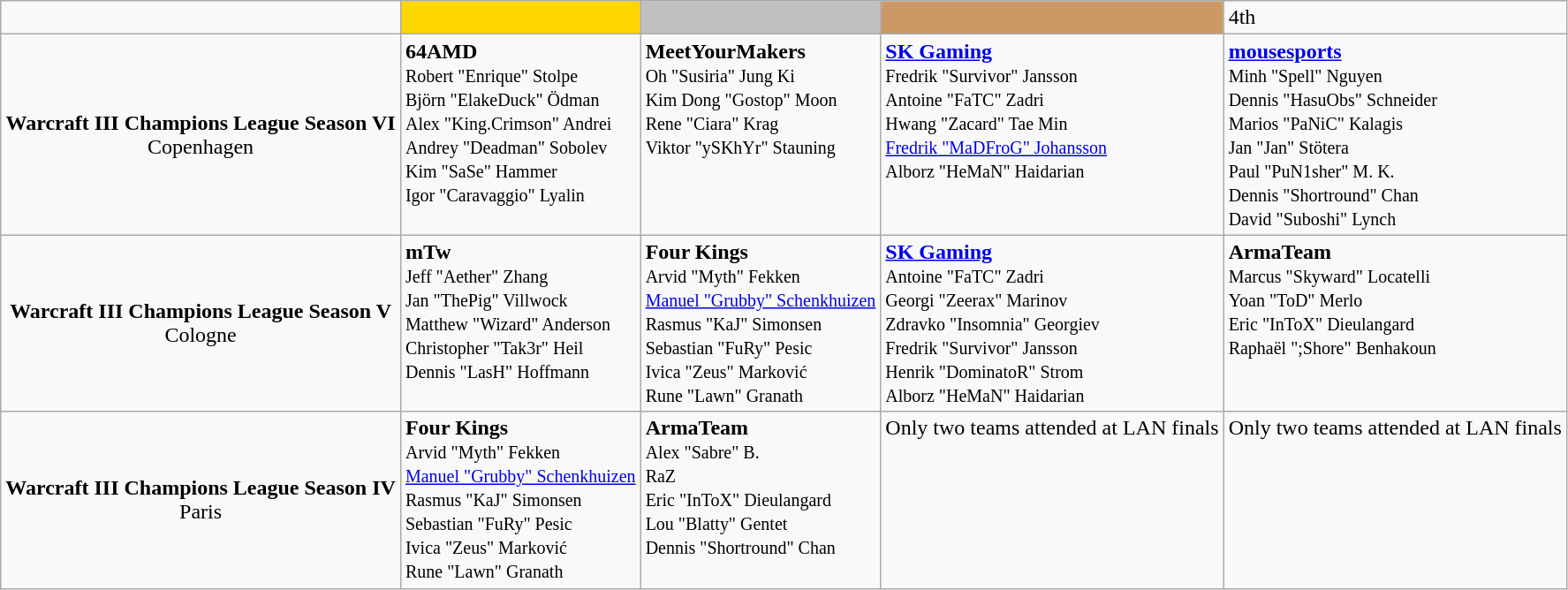<table class="wikitable" style="text-align:left">
<tr>
<td style="text-align:center"></td>
<td style="text-align:center; background:gold;"></td>
<td style="text-align:center; background:silver;"></td>
<td style="text-align:center; background:#c96;"></td>
<td>4th</td>
</tr>
<tr>
<td style="text-align:center"><strong>Warcraft III Champions League Season VI</strong><br> Copenhagen</td>
<td style="vertical-align:top"> <strong>64AMD</strong><br><small> Robert "Enrique" Stolpe
<br> Björn "ElakeDuck" Ödman<br> Alex "King.Crimson" Andrei<br> Andrey "Deadman" Sobolev<br> Kim "SaSe" Hammer<br> Igor "Caravaggio" Lyalin</small></td>
<td style="vertical-align:top"> <strong>MeetYourMakers</strong><br><small> Oh "Susiria" Jung Ki<br> Kim Dong "Gostop" Moon<br> Rene "Ciara" Krag<br> Viktor "ySKhYr" Stauning</small></td>
<td style="vertical-align:top"> <strong><a href='#'>SK Gaming</a></strong><br><small> Fredrik "Survivor" Jansson<br> Antoine "FaTC" Zadri<br> Hwang "Zacard" Tae Min<br> <a href='#'>Fredrik "MaDFroG" Johansson</a> <br> Alborz "HeMaN" Haidarian</small></td>
<td style="vertical-align:top"> <strong><a href='#'>mousesports</a></strong><br><small> Minh "Spell" Nguyen<br> Dennis "HasuObs" Schneider<br>Marios "PaNiC" Kalagis<br> Jan "Jan" Stötera<br> Paul "PuN1sher" M. K.<br> Dennis "Shortround" Chan<br> David "Suboshi" Lynch</small></td>
</tr>
<tr>
<td style="text-align:center"><strong>Warcraft III Champions League Season V</strong><br> Cologne</td>
<td style="vertical-align:top"> <strong>mTw</strong><br><small> Jeff "Aether" Zhang<br> Jan "ThePig" Villwock<br> Matthew "Wizard" Anderson<br> Christopher "Tak3r" Heil<br> Dennis "LasH" Hoffmann</small></td>
<td style="vertical-align:top"> <strong>Four Kings</strong><br><small> Arvid "Myth" Fekken<br> <a href='#'>Manuel "Grubby" Schenkhuizen</a><br>  Rasmus "KaJ" Simonsen<br> Sebastian "FuRy" Pesic<br> Ivica "Zeus" Marković<br> Rune "Lawn" Granath</small></td>
<td style="vertical-align:top"> <strong><a href='#'>SK Gaming</a></strong><br><small> Antoine "FaTC" Zadri<br> Georgi "Zeerax" Marinov<br> Zdravko "Insomnia" Georgiev<br> Fredrik "Survivor" Jansson<br> Henrik "DominatoR" Strom<br> Alborz "HeMaN" Haidarian</small></td>
<td style="vertical-align:top"> <strong>ArmaTeam</strong><br><small> Marcus "Skyward" Locatelli<br> Yoan "ToD" Merlo<br> Eric "InToX" Dieulangard<br> Raphaël ";Shore" Benhakoun</small></td>
</tr>
<tr>
<td style="text-align:center"><strong>Warcraft III Champions League Season IV</strong><br> Paris</td>
<td style="vertical-align:top"> <strong>Four Kings</strong><br><small> Arvid "Myth" Fekken<br> <a href='#'>Manuel "Grubby" Schenkhuizen</a><br>  Rasmus "KaJ" Simonsen<br> Sebastian "FuRy" Pesic<br> Ivica "Zeus" Marković<br> Rune "Lawn" Granath</small></td>
<td style="vertical-align:top"> <strong>ArmaTeam</strong><br><small> Alex "Sabre" B.<br> RaZ<br> Eric "InToX" Dieulangard<br> Lou "Blatty" Gentet<br> Dennis "Shortround" Chan</small></td>
<td style="vertical-align:top">Only two teams attended at LAN finals</td>
<td style="vertical-align:top">Only two teams attended at LAN finals</td>
</tr>
</table>
